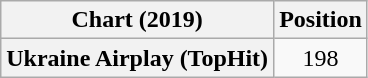<table class="wikitable plainrowheaders" style="text-align:center">
<tr>
<th scope="col">Chart (2019)</th>
<th scope="col">Position</th>
</tr>
<tr>
<th scope="row">Ukraine Airplay (TopHit)</th>
<td>198</td>
</tr>
</table>
